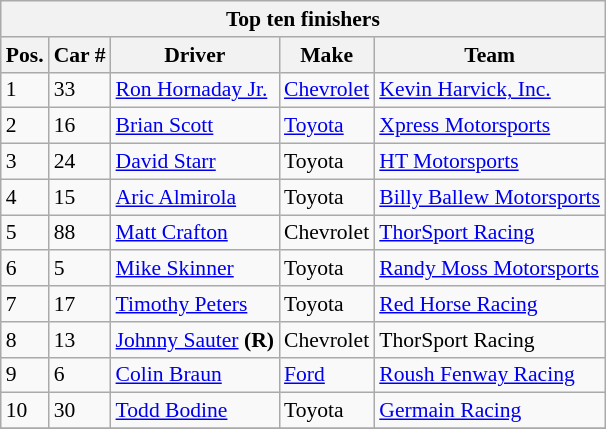<table class="wikitable" style="font-size: 90%">
<tr>
<th colspan=9>Top ten finishers</th>
</tr>
<tr>
<th>Pos.</th>
<th>Car #</th>
<th>Driver</th>
<th>Make</th>
<th>Team</th>
</tr>
<tr>
<td>1</td>
<td>33</td>
<td><a href='#'>Ron Hornaday Jr.</a></td>
<td><a href='#'>Chevrolet</a></td>
<td><a href='#'>Kevin Harvick, Inc.</a></td>
</tr>
<tr>
<td>2</td>
<td>16</td>
<td><a href='#'>Brian Scott</a></td>
<td><a href='#'>Toyota</a></td>
<td><a href='#'>Xpress Motorsports</a></td>
</tr>
<tr>
<td>3</td>
<td>24</td>
<td><a href='#'>David Starr</a></td>
<td>Toyota</td>
<td><a href='#'>HT Motorsports</a></td>
</tr>
<tr>
<td>4</td>
<td>15</td>
<td><a href='#'>Aric Almirola</a></td>
<td>Toyota</td>
<td><a href='#'>Billy Ballew Motorsports</a></td>
</tr>
<tr>
<td>5</td>
<td>88</td>
<td><a href='#'>Matt Crafton</a></td>
<td>Chevrolet</td>
<td><a href='#'>ThorSport Racing</a></td>
</tr>
<tr>
<td>6</td>
<td>5</td>
<td><a href='#'>Mike Skinner</a></td>
<td>Toyota</td>
<td><a href='#'>Randy Moss Motorsports</a></td>
</tr>
<tr>
<td>7</td>
<td>17</td>
<td><a href='#'>Timothy Peters</a></td>
<td>Toyota</td>
<td><a href='#'>Red Horse Racing</a></td>
</tr>
<tr>
<td>8</td>
<td>13</td>
<td><a href='#'>Johnny Sauter</a> <strong>(R)</strong></td>
<td>Chevrolet</td>
<td>ThorSport Racing</td>
</tr>
<tr>
<td>9</td>
<td>6</td>
<td><a href='#'>Colin Braun</a></td>
<td><a href='#'>Ford</a></td>
<td><a href='#'>Roush Fenway Racing</a></td>
</tr>
<tr>
<td>10</td>
<td>30</td>
<td><a href='#'>Todd Bodine</a></td>
<td>Toyota</td>
<td><a href='#'>Germain Racing</a></td>
</tr>
<tr>
</tr>
</table>
